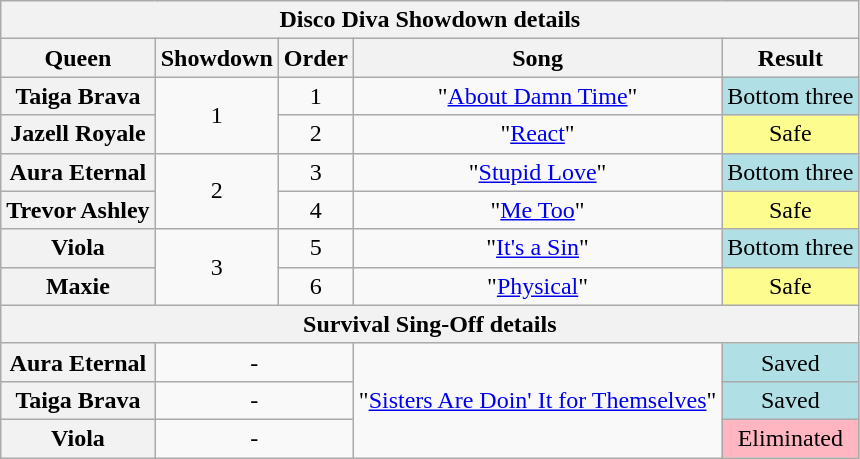<table class="wikitable plainrowheaders" style="text-align:center;">
<tr>
<th colspan="5"><strong>Disco Diva Showdown details</strong></th>
</tr>
<tr>
<th scope="col">Queen</th>
<th>Showdown</th>
<th scope="col">Order</th>
<th scope="col">Song</th>
<th scope="col">Result</th>
</tr>
<tr>
<th>Taiga Brava</th>
<td rowspan="2">1</td>
<td>1</td>
<td>"<a href='#'>About Damn Time</a>"</td>
<td style="background:#B0E0E6;">Bottom three</td>
</tr>
<tr>
<th>Jazell Royale</th>
<td>2</td>
<td>"<a href='#'>React</a>"</td>
<td style="background:#FDFC8F;">Safe</td>
</tr>
<tr>
<th>Aura Eternal</th>
<td rowspan="2">2</td>
<td>3</td>
<td>"<a href='#'>Stupid Love</a>"</td>
<td style="background:#B0E0E6;">Bottom three</td>
</tr>
<tr>
<th>Trevor Ashley</th>
<td>4</td>
<td>"<a href='#'>Me Too</a>"</td>
<td style="background:#FDFC8F;">Safe</td>
</tr>
<tr>
<th>Viola</th>
<td rowspan="2">3</td>
<td>5</td>
<td>"<a href='#'>It's a Sin</a>"</td>
<td style="background:#B0E0E6;">Bottom three</td>
</tr>
<tr>
<th>Maxie</th>
<td>6</td>
<td>"<a href='#'>Physical</a>"</td>
<td style="background:#FDFC8F;">Safe</td>
</tr>
<tr>
<th colspan="5"><strong>Survival Sing-Off details</strong></th>
</tr>
<tr>
<th>Aura Eternal</th>
<td colspan="2">-</td>
<td rowspan="3">"<a href='#'>Sisters Are Doin' It for Themselves</a>"</td>
<td style="background:#B0E0E6;">Saved</td>
</tr>
<tr>
<th>Taiga Brava</th>
<td colspan="2">-</td>
<td style="background:#B0E0E6;">Saved</td>
</tr>
<tr>
<th>Viola</th>
<td colspan="2">-</td>
<td style="background:lightpink;">Eliminated</td>
</tr>
</table>
